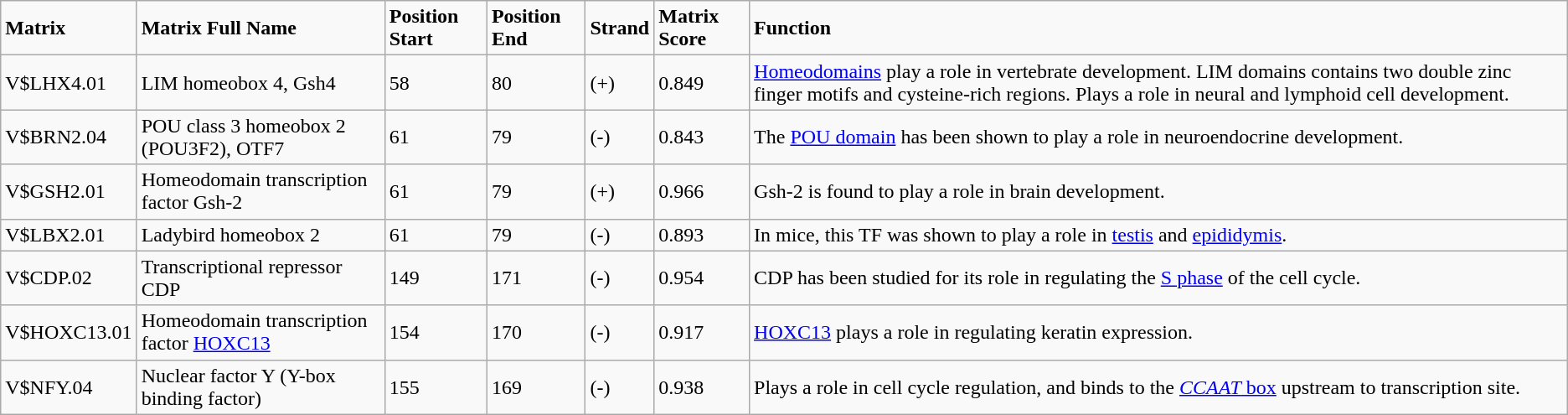<table class="wikitable">
<tr>
<td><strong>Matrix</strong></td>
<td><strong>Matrix Full Name</strong></td>
<td><strong>Position Start</strong></td>
<td><strong>Position End</strong></td>
<td><strong>Strand</strong></td>
<td><strong>Matrix Score</strong></td>
<td><strong>Function</strong></td>
</tr>
<tr>
<td>V$LHX4.01</td>
<td>LIM homeobox 4, Gsh4</td>
<td>58</td>
<td>80</td>
<td>(+)</td>
<td>0.849</td>
<td><a href='#'>Homeodomains</a> play a role in vertebrate development. LIM domains contains two double zinc finger motifs and cysteine-rich regions.  Plays a role in neural and lymphoid cell development.</td>
</tr>
<tr>
<td>V$BRN2.04</td>
<td>POU class 3 homeobox 2 (POU3F2), OTF7</td>
<td>61</td>
<td>79</td>
<td>(-)</td>
<td>0.843</td>
<td>The <a href='#'>POU domain</a> has been shown to play a role in neuroendocrine development.</td>
</tr>
<tr>
<td>V$GSH2.01</td>
<td>Homeodomain transcription factor Gsh-2</td>
<td>61</td>
<td>79</td>
<td>(+)</td>
<td>0.966</td>
<td>Gsh-2 is found to play a role in brain development.</td>
</tr>
<tr>
<td>V$LBX2.01</td>
<td>Ladybird homeobox 2</td>
<td>61</td>
<td>79</td>
<td>(-)</td>
<td>0.893</td>
<td>In mice, this TF was shown to play a role in <a href='#'>testis</a> and <a href='#'>epididymis</a>.</td>
</tr>
<tr>
<td>V$CDP.02</td>
<td>Transcriptional repressor CDP</td>
<td>149</td>
<td>171</td>
<td>(-)</td>
<td>0.954</td>
<td>CDP has been studied for its role in regulating the <a href='#'>S phase</a> of the cell cycle.</td>
</tr>
<tr>
<td>V$HOXC13.01</td>
<td>Homeodomain transcription factor <a href='#'>HOXC13</a></td>
<td>154</td>
<td>170</td>
<td>(-)</td>
<td>0.917</td>
<td><a href='#'>HOXC13</a> plays a role in regulating keratin expression.</td>
</tr>
<tr>
<td>V$NFY.04</td>
<td>Nuclear factor Y (Y-box binding factor)</td>
<td>155</td>
<td>169</td>
<td>(-)</td>
<td>0.938</td>
<td>Plays a role in cell cycle regulation, and binds to the <a href='#'><em>CCAAT</em> box</a> upstream to transcription site.</td>
</tr>
</table>
